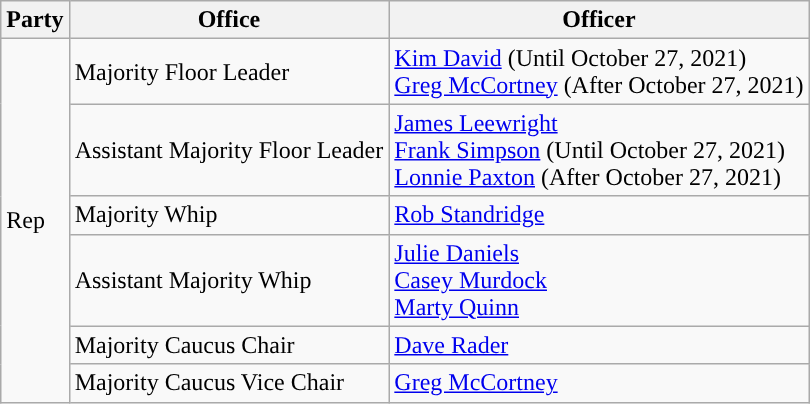<table class=wikitable>
<tr>
<th>Party</th>
<th>Office</th>
<th>Officer</th>
</tr>
<tr>
<td rowspan=13 style="background: ">Rep</td>
<td>Majority Floor Leader</td>
<td><a href='#'>Kim David</a> (Until October 27, 2021)<br><a href='#'>Greg McCortney</a> (After October 27, 2021)</td>
</tr>
<tr>
<td>Assistant Majority Floor Leader</td>
<td><a href='#'>James Leewright</a><br><a href='#'>Frank Simpson</a> (Until October 27, 2021)<br><a href='#'>Lonnie Paxton</a> (After October 27, 2021)</td>
</tr>
<tr>
<td>Majority Whip</td>
<td><a href='#'>Rob Standridge</a></td>
</tr>
<tr>
<td>Assistant Majority Whip</td>
<td><a href='#'>Julie Daniels</a><br><a href='#'>Casey Murdock</a><br><a href='#'>Marty Quinn</a></td>
</tr>
<tr>
<td>Majority Caucus Chair</td>
<td><a href='#'>Dave Rader</a></td>
</tr>
<tr>
<td>Majority Caucus Vice Chair</td>
<td><a href='#'>Greg McCortney</a></td>
</tr>
</table>
